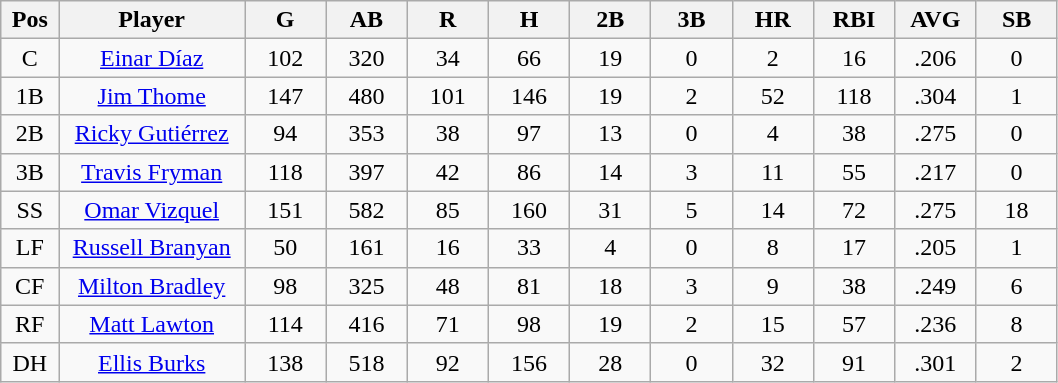<table class="wikitable sortable">
<tr>
<th bgcolor="#DDDDFF" width="5%">Pos</th>
<th bgcolor="#DDDDFF" width="16%">Player</th>
<th bgcolor="#DDDDFF" width="7%">G</th>
<th bgcolor="#DDDDFF" width="7%">AB</th>
<th bgcolor="#DDDDFF" width="7%">R</th>
<th bgcolor="#DDDDFF" width="7%">H</th>
<th bgcolor="#DDDDFF" width="7%">2B</th>
<th bgcolor="#DDDDFF" width="7%">3B</th>
<th bgcolor="#DDDDFF" width="7%">HR</th>
<th bgcolor="#DDDDFF" width="7%">RBI</th>
<th bgcolor="#DDDDFF" width="7%">AVG</th>
<th bgcolor="#DDDDFF" width="7%">SB</th>
</tr>
<tr align="center">
<td>C</td>
<td><a href='#'>Einar Díaz</a></td>
<td>102</td>
<td>320</td>
<td>34</td>
<td>66</td>
<td>19</td>
<td>0</td>
<td>2</td>
<td>16</td>
<td>.206</td>
<td>0</td>
</tr>
<tr align="center">
<td>1B</td>
<td><a href='#'>Jim Thome</a></td>
<td>147</td>
<td>480</td>
<td>101</td>
<td>146</td>
<td>19</td>
<td>2</td>
<td>52</td>
<td>118</td>
<td>.304</td>
<td>1</td>
</tr>
<tr align="center">
<td>2B</td>
<td><a href='#'>Ricky Gutiérrez</a></td>
<td>94</td>
<td>353</td>
<td>38</td>
<td>97</td>
<td>13</td>
<td>0</td>
<td>4</td>
<td>38</td>
<td>.275</td>
<td>0</td>
</tr>
<tr align="center">
<td>3B</td>
<td><a href='#'>Travis Fryman</a></td>
<td>118</td>
<td>397</td>
<td>42</td>
<td>86</td>
<td>14</td>
<td>3</td>
<td>11</td>
<td>55</td>
<td>.217</td>
<td>0</td>
</tr>
<tr align="center">
<td>SS</td>
<td><a href='#'>Omar Vizquel</a></td>
<td>151</td>
<td>582</td>
<td>85</td>
<td>160</td>
<td>31</td>
<td>5</td>
<td>14</td>
<td>72</td>
<td>.275</td>
<td>18</td>
</tr>
<tr align="center">
<td>LF</td>
<td><a href='#'>Russell Branyan</a></td>
<td>50</td>
<td>161</td>
<td>16</td>
<td>33</td>
<td>4</td>
<td>0</td>
<td>8</td>
<td>17</td>
<td>.205</td>
<td>1</td>
</tr>
<tr align="center">
<td>CF</td>
<td><a href='#'>Milton Bradley</a></td>
<td>98</td>
<td>325</td>
<td>48</td>
<td>81</td>
<td>18</td>
<td>3</td>
<td>9</td>
<td>38</td>
<td>.249</td>
<td>6</td>
</tr>
<tr align="center">
<td>RF</td>
<td><a href='#'>Matt Lawton</a></td>
<td>114</td>
<td>416</td>
<td>71</td>
<td>98</td>
<td>19</td>
<td>2</td>
<td>15</td>
<td>57</td>
<td>.236</td>
<td>8</td>
</tr>
<tr align="center">
<td>DH</td>
<td><a href='#'>Ellis Burks</a></td>
<td>138</td>
<td>518</td>
<td>92</td>
<td>156</td>
<td>28</td>
<td>0</td>
<td>32</td>
<td>91</td>
<td>.301</td>
<td>2</td>
</tr>
</table>
